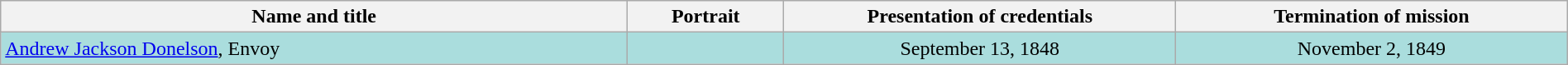<table class=wikitable style="width:100%">
<tr>
<th align=center valign=bottom width="40%">Name and title</th>
<th valign=bottom width="10%">Portrait</th>
<th valign=bottom width="25%">Presentation of credentials</th>
<th valign=bottom width="25%">Termination of mission</th>
</tr>
<tr bgcolor="#aadddd">
<td><a href='#'>Andrew Jackson Donelson</a>, Envoy</td>
<td align=center></td>
<td align=center>September 13, 1848</td>
<td align=center>November 2, 1849</td>
</tr>
</table>
